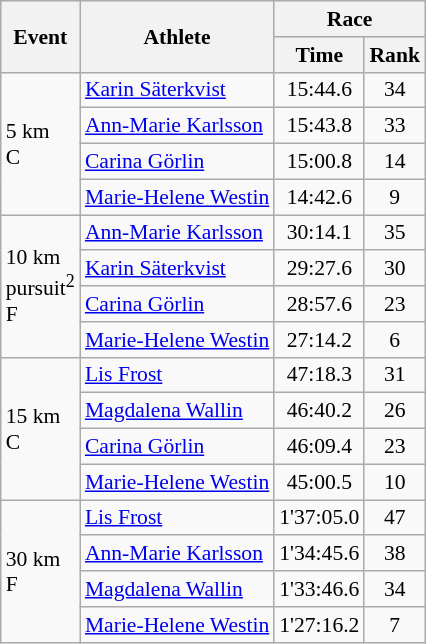<table class="wikitable" border="1" style="font-size:90%">
<tr>
<th rowspan=2>Event</th>
<th rowspan=2>Athlete</th>
<th colspan=2>Race</th>
</tr>
<tr>
<th>Time</th>
<th>Rank</th>
</tr>
<tr>
<td rowspan=4>5 km <br> C</td>
<td><a href='#'>Karin Säterkvist</a></td>
<td align=center>15:44.6</td>
<td align=center>34</td>
</tr>
<tr>
<td><a href='#'>Ann-Marie Karlsson</a></td>
<td align=center>15:43.8</td>
<td align=center>33</td>
</tr>
<tr>
<td><a href='#'>Carina Görlin</a></td>
<td align=center>15:00.8</td>
<td align=center>14</td>
</tr>
<tr>
<td><a href='#'>Marie-Helene Westin</a></td>
<td align=center>14:42.6</td>
<td align=center>9</td>
</tr>
<tr>
<td rowspan=4>10 km <br> pursuit<sup>2</sup> <br> F</td>
<td><a href='#'>Ann-Marie Karlsson</a></td>
<td align=center>30:14.1</td>
<td align=center>35</td>
</tr>
<tr>
<td><a href='#'>Karin Säterkvist</a></td>
<td align=center>29:27.6</td>
<td align=center>30</td>
</tr>
<tr>
<td><a href='#'>Carina Görlin</a></td>
<td align=center>28:57.6</td>
<td align=center>23</td>
</tr>
<tr>
<td><a href='#'>Marie-Helene Westin</a></td>
<td align=center>27:14.2</td>
<td align=center>6</td>
</tr>
<tr>
<td rowspan=4>15 km <br> C</td>
<td><a href='#'>Lis Frost</a></td>
<td align=center>47:18.3</td>
<td align=center>31</td>
</tr>
<tr>
<td><a href='#'>Magdalena Wallin</a></td>
<td align=center>46:40.2</td>
<td align=center>26</td>
</tr>
<tr>
<td><a href='#'>Carina Görlin</a></td>
<td align=center>46:09.4</td>
<td align=center>23</td>
</tr>
<tr>
<td><a href='#'>Marie-Helene Westin</a></td>
<td align=center>45:00.5</td>
<td align=center>10</td>
</tr>
<tr>
<td rowspan=4>30 km <br> F</td>
<td><a href='#'>Lis Frost</a></td>
<td align=center>1'37:05.0</td>
<td align=center>47</td>
</tr>
<tr>
<td><a href='#'>Ann-Marie Karlsson</a></td>
<td align=center>1'34:45.6</td>
<td align=center>38</td>
</tr>
<tr>
<td><a href='#'>Magdalena Wallin</a></td>
<td align=center>1'33:46.6</td>
<td align=center>34</td>
</tr>
<tr>
<td><a href='#'>Marie-Helene Westin</a></td>
<td align=center>1'27:16.2</td>
<td align=center>7</td>
</tr>
</table>
